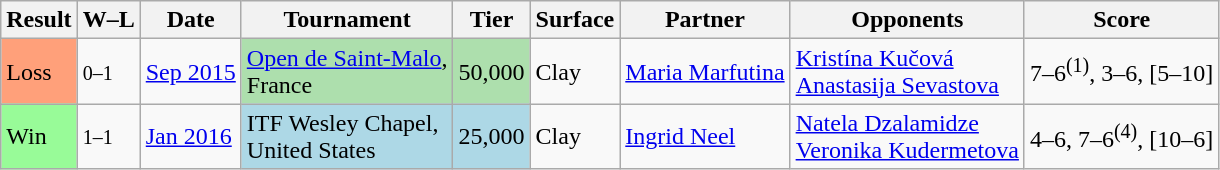<table class="sortable wikitable">
<tr>
<th>Result</th>
<th class="unsortable">W–L</th>
<th>Date</th>
<th>Tournament</th>
<th>Tier</th>
<th>Surface</th>
<th>Partner</th>
<th>Opponents</th>
<th class="unsortable">Score</th>
</tr>
<tr>
<td style="background:#ffa07a;">Loss</td>
<td><small>0–1</small></td>
<td><a href='#'>Sep 2015</a></td>
<td style="background:#addfad;"><a href='#'>Open de Saint-Malo</a>, <br>France</td>
<td style="background:#addfad;">50,000</td>
<td>Clay</td>
<td> <a href='#'>Maria Marfutina</a></td>
<td> <a href='#'>Kristína Kučová</a> <br>  <a href='#'>Anastasija Sevastova</a></td>
<td>7–6<sup>(1)</sup>, 3–6, [5–10]</td>
</tr>
<tr>
<td style="background:#98fb98;">Win</td>
<td><small>1–1</small></td>
<td><a href='#'>Jan 2016</a></td>
<td style="background:lightblue;">ITF Wesley Chapel, <br>United States</td>
<td style="background:lightblue;">25,000</td>
<td>Clay</td>
<td> <a href='#'>Ingrid Neel</a></td>
<td> <a href='#'>Natela Dzalamidze</a> <br>  <a href='#'>Veronika Kudermetova</a></td>
<td>4–6, 7–6<sup>(4)</sup>, [10–6]</td>
</tr>
</table>
